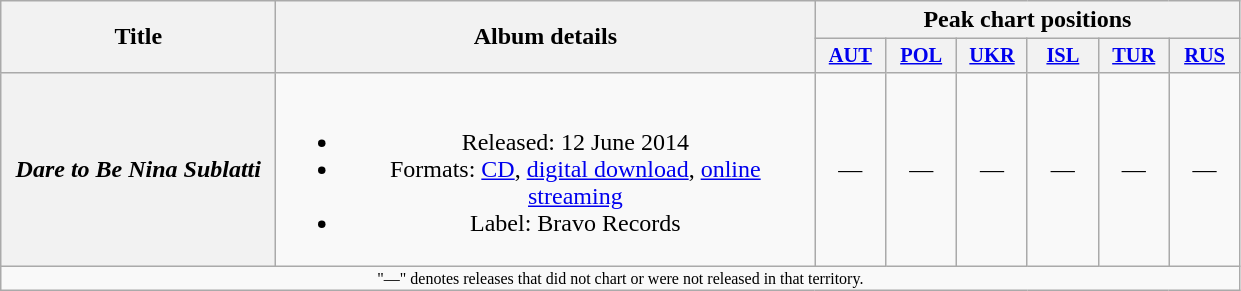<table class="wikitable plainrowheaders" style="text-align:center;">
<tr>
<th scope="col" rowspan="2" style="width:11em;">Title</th>
<th scope="col" rowspan="2" style="width:22em;">Album details</th>
<th scope="col" colspan="6" style="width:2em;">Peak chart positions</th>
</tr>
<tr>
<th scope="col" style="width:3em;font-size:85%;"><a href='#'>AUT</a><br></th>
<th scope="col" style="width:3em;font-size:85%;"><a href='#'>POL</a></th>
<th scope="col" style="width:3em;font-size:85%;"><a href='#'>UKR</a></th>
<th scope="col" style="width:3em;font-size:85%;"><a href='#'>ISL</a></th>
<th scope="col" style="width:3em;font-size:85%;"><a href='#'>TUR</a></th>
<th scope="col" style="width:3em;font-size:85%;"><a href='#'>RUS</a></th>
</tr>
<tr>
<th scope="row"><em>Dare to Be Nina Sublatti</em></th>
<td><br><ul><li>Released: 12 June 2014</li><li>Formats: <a href='#'>CD</a>, <a href='#'>digital download</a>, <a href='#'>online streaming</a></li><li>Label: Bravo Records</li></ul></td>
<td>—</td>
<td>—</td>
<td>—</td>
<td>—</td>
<td>—</td>
<td>—</td>
</tr>
<tr>
<td colspan="14" style="text-align:center; font-size:8pt;">"—" denotes releases that did not chart or were not released in that territory.</td>
</tr>
</table>
